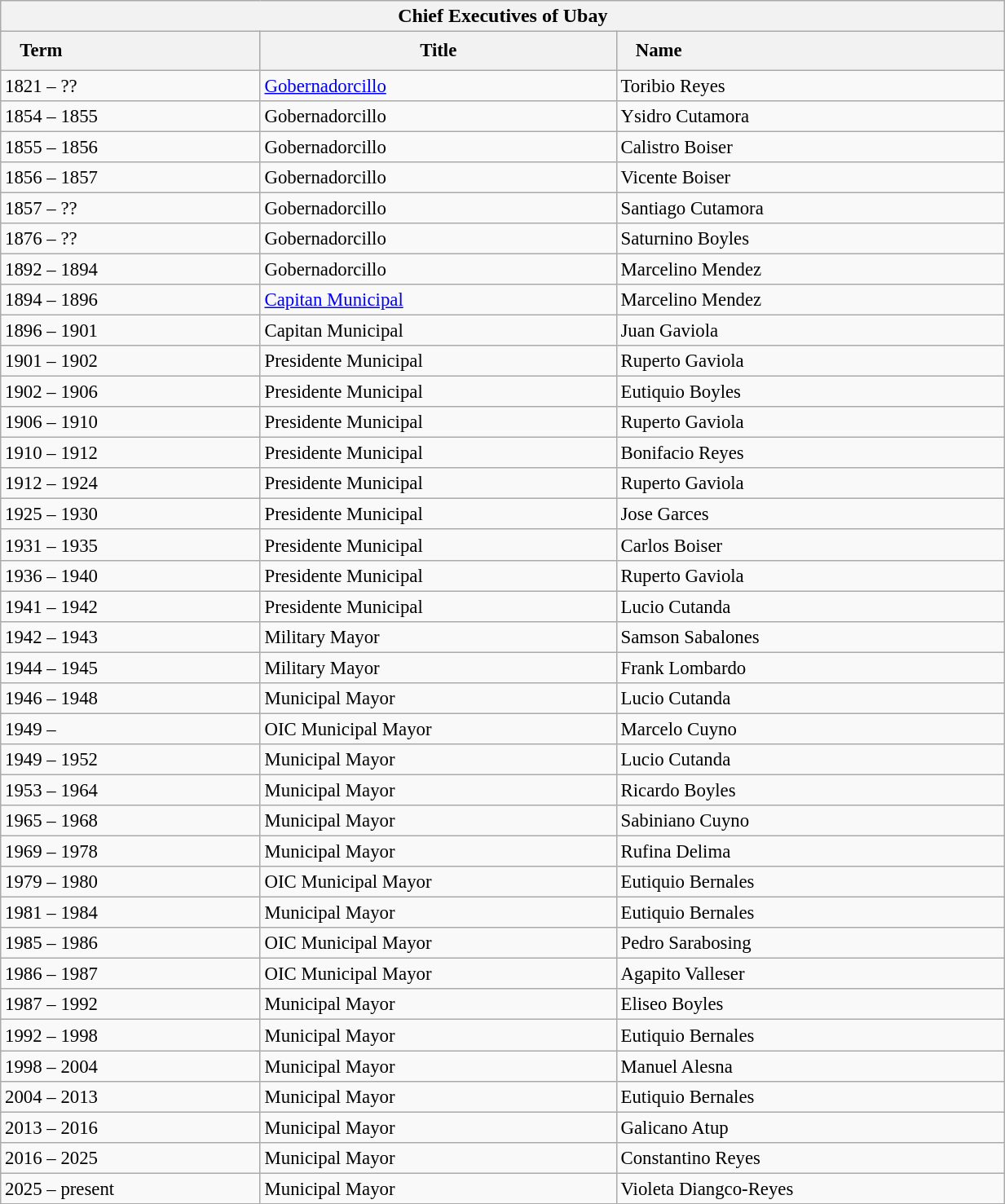<table class="wikitable collapsible collapsed" style="vertical-align:top;text-align:left;font-size:95%;">
<tr>
<th style="font-size:105%;width:51em;" colspan=3>Chief Executives of Ubay</th>
</tr>
<tr>
<th style="width: 6em;text-align:left  ;padding: 0.4em 1em;">Term</th>
<th style="width: 9em;text-align:center;padding: 0.4em 1em;">Title</th>
<th style="width: 10em;text-align:left  ;padding: 0.4em 1em;">Name</th>
</tr>
<tr>
<td>1821 – ??</td>
<td><a href='#'>Gobernadorcillo</a></td>
<td>Toribio Reyes</td>
</tr>
<tr>
<td>1854 – 1855</td>
<td>Gobernadorcillo</td>
<td>Ysidro Cutamora</td>
</tr>
<tr>
<td>1855 – 1856</td>
<td>Gobernadorcillo</td>
<td>Calistro Boiser</td>
</tr>
<tr>
<td>1856 – 1857</td>
<td>Gobernadorcillo</td>
<td>Vicente Boiser</td>
</tr>
<tr>
<td>1857 – ??</td>
<td>Gobernadorcillo</td>
<td>Santiago Cutamora</td>
</tr>
<tr>
<td>1876 – ??</td>
<td>Gobernadorcillo</td>
<td>Saturnino Boyles</td>
</tr>
<tr>
<td>1892 – 1894</td>
<td>Gobernadorcillo</td>
<td>Marcelino Mendez</td>
</tr>
<tr>
<td>1894 – 1896</td>
<td><a href='#'>Capitan Municipal</a></td>
<td>Marcelino Mendez</td>
</tr>
<tr>
<td>1896 – 1901</td>
<td>Capitan Municipal</td>
<td>Juan Gaviola</td>
</tr>
<tr>
<td>1901 – 1902</td>
<td>Presidente Municipal</td>
<td>Ruperto Gaviola</td>
</tr>
<tr>
<td>1902 – 1906</td>
<td>Presidente Municipal</td>
<td>Eutiquio Boyles</td>
</tr>
<tr>
<td>1906 – 1910</td>
<td>Presidente Municipal</td>
<td>Ruperto Gaviola</td>
</tr>
<tr>
<td>1910 – 1912</td>
<td>Presidente Municipal</td>
<td>Bonifacio Reyes</td>
</tr>
<tr>
<td>1912 – 1924</td>
<td>Presidente Municipal</td>
<td>Ruperto Gaviola</td>
</tr>
<tr>
<td>1925 – 1930</td>
<td>Presidente Municipal</td>
<td>Jose Garces</td>
</tr>
<tr>
<td>1931 – 1935</td>
<td>Presidente Municipal</td>
<td>Carlos Boiser</td>
</tr>
<tr>
<td>1936 – 1940</td>
<td>Presidente Municipal</td>
<td>Ruperto Gaviola</td>
</tr>
<tr>
<td>1941 – 1942</td>
<td>Presidente Municipal</td>
<td>Lucio Cutanda</td>
</tr>
<tr>
<td>1942 – 1943</td>
<td>Military Mayor</td>
<td>Samson Sabalones</td>
</tr>
<tr>
<td>1944 – 1945</td>
<td>Military Mayor</td>
<td>Frank Lombardo</td>
</tr>
<tr>
<td>1946 – 1948</td>
<td>Municipal Mayor</td>
<td>Lucio Cutanda</td>
</tr>
<tr>
<td>1949 –</td>
<td>OIC Municipal Mayor</td>
<td>Marcelo Cuyno</td>
</tr>
<tr>
<td>1949 – 1952</td>
<td>Municipal Mayor</td>
<td>Lucio Cutanda</td>
</tr>
<tr>
<td>1953 – 1964</td>
<td>Municipal Mayor</td>
<td>Ricardo Boyles</td>
</tr>
<tr>
<td>1965 – 1968</td>
<td>Municipal Mayor</td>
<td>Sabiniano Cuyno</td>
</tr>
<tr>
<td>1969 – 1978</td>
<td>Municipal Mayor</td>
<td>Rufina Delima</td>
</tr>
<tr>
<td>1979 – 1980</td>
<td>OIC Municipal Mayor</td>
<td>Eutiquio Bernales</td>
</tr>
<tr>
<td>1981 – 1984</td>
<td>Municipal Mayor</td>
<td>Eutiquio Bernales</td>
</tr>
<tr>
<td>1985 – 1986</td>
<td>OIC Municipal Mayor</td>
<td>Pedro Sarabosing</td>
</tr>
<tr>
<td>1986 – 1987</td>
<td>OIC Municipal Mayor</td>
<td>Agapito Valleser</td>
</tr>
<tr>
<td>1987 – 1992</td>
<td>Municipal Mayor</td>
<td>Eliseo Boyles</td>
</tr>
<tr>
<td>1992 – 1998</td>
<td>Municipal Mayor</td>
<td>Eutiquio Bernales</td>
</tr>
<tr>
<td>1998 – 2004</td>
<td>Municipal Mayor</td>
<td>Manuel Alesna</td>
</tr>
<tr>
<td>2004 – 2013</td>
<td>Municipal Mayor</td>
<td>Eutiquio Bernales</td>
</tr>
<tr>
<td>2013 – 2016</td>
<td>Municipal Mayor</td>
<td>Galicano Atup</td>
</tr>
<tr>
<td>2016 – 2025</td>
<td>Municipal Mayor</td>
<td>Constantino Reyes</td>
</tr>
<tr>
<td>2025 – present</td>
<td>Municipal Mayor</td>
<td>Violeta Diangco-Reyes</td>
</tr>
</table>
